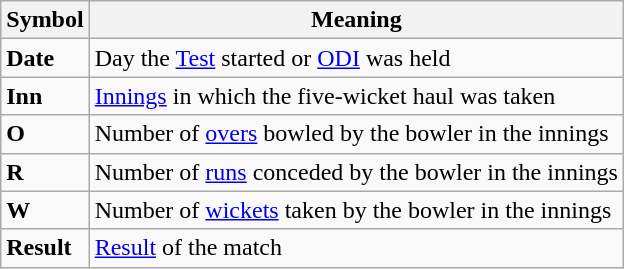<table class="wikitable">
<tr>
<th>Symbol</th>
<th>Meaning</th>
</tr>
<tr>
<td><strong>Date</strong></td>
<td>Day the <a href='#'>Test</a> started or <a href='#'>ODI</a> was held</td>
</tr>
<tr>
<td><strong>Inn</strong></td>
<td><a href='#'>Innings</a> in which the five-wicket haul was taken</td>
</tr>
<tr>
<td><strong>O</strong></td>
<td>Number of <a href='#'>overs</a> bowled by the bowler in the innings</td>
</tr>
<tr>
<td><strong>R</strong></td>
<td>Number of <a href='#'>runs</a> conceded by the bowler in the innings</td>
</tr>
<tr>
<td><strong>W</strong></td>
<td>Number of <a href='#'>wickets</a> taken by the bowler in the innings</td>
</tr>
<tr>
<td><strong>Result</strong></td>
<td><a href='#'>Result</a> of the match</td>
</tr>
</table>
